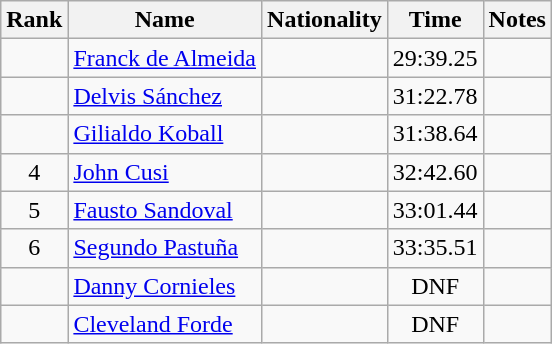<table class="wikitable sortable" style="text-align:center">
<tr>
<th>Rank</th>
<th>Name</th>
<th>Nationality</th>
<th>Time</th>
<th>Notes</th>
</tr>
<tr>
<td align=center></td>
<td align=left><a href='#'>Franck de Almeida</a></td>
<td align=left></td>
<td>29:39.25</td>
<td></td>
</tr>
<tr>
<td align=center></td>
<td align=left><a href='#'>Delvis Sánchez</a></td>
<td align=left></td>
<td>31:22.78</td>
<td></td>
</tr>
<tr>
<td align=center></td>
<td align=left><a href='#'>Gilialdo Koball</a></td>
<td align=left></td>
<td>31:38.64</td>
<td></td>
</tr>
<tr>
<td align=center>4</td>
<td align=left><a href='#'>John Cusi</a></td>
<td align=left></td>
<td>32:42.60</td>
<td></td>
</tr>
<tr>
<td align=center>5</td>
<td align=left><a href='#'>Fausto Sandoval</a></td>
<td align=left></td>
<td>33:01.44</td>
<td></td>
</tr>
<tr>
<td align=center>6</td>
<td align=left><a href='#'>Segundo Pastuña</a></td>
<td align=left></td>
<td>33:35.51</td>
<td></td>
</tr>
<tr>
<td align=center></td>
<td align=left><a href='#'>Danny Cornieles</a></td>
<td align=left></td>
<td>DNF</td>
<td></td>
</tr>
<tr>
<td align=center></td>
<td align=left><a href='#'>Cleveland Forde</a></td>
<td align=left></td>
<td>DNF</td>
<td></td>
</tr>
</table>
